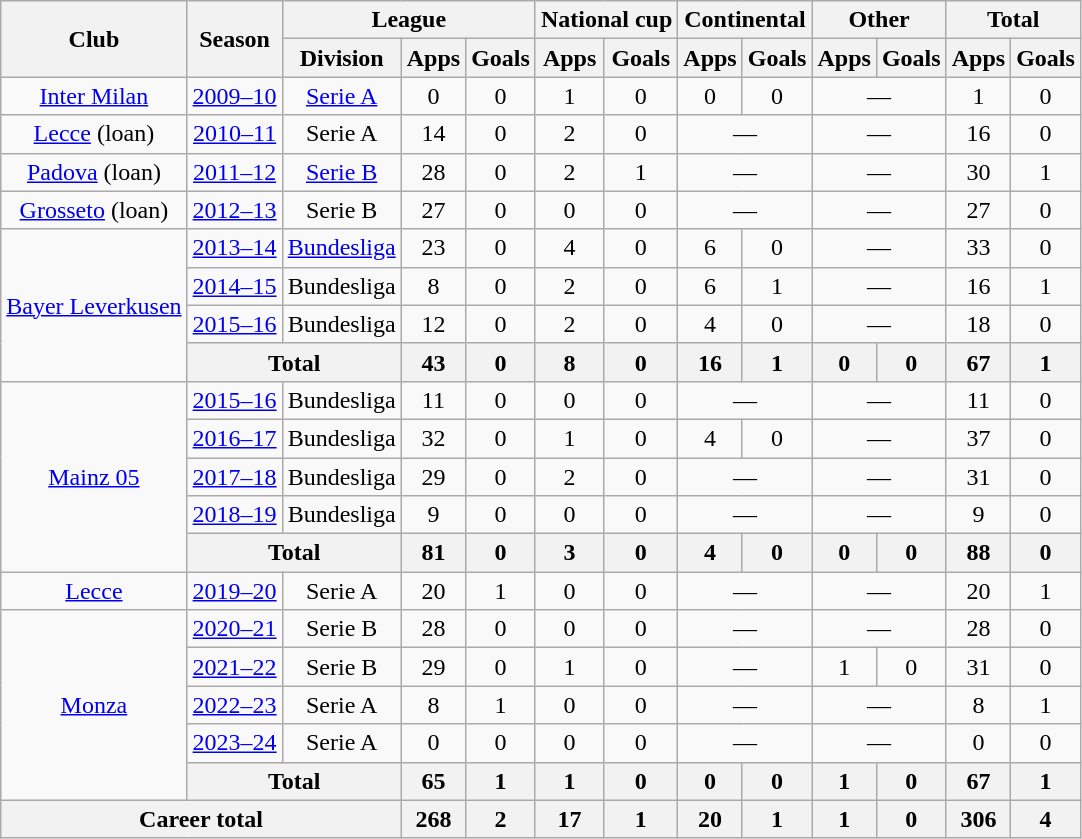<table class="wikitable" style="text-align: center">
<tr>
<th rowspan="2">Club</th>
<th rowspan="2">Season</th>
<th colspan="3">League</th>
<th colspan="2">National cup</th>
<th colspan="2">Continental</th>
<th colspan="2">Other</th>
<th colspan="2">Total</th>
</tr>
<tr>
<th>Division</th>
<th>Apps</th>
<th>Goals</th>
<th>Apps</th>
<th>Goals</th>
<th>Apps</th>
<th>Goals</th>
<th>Apps</th>
<th>Goals</th>
<th>Apps</th>
<th>Goals</th>
</tr>
<tr>
<td><a href='#'>Inter Milan</a></td>
<td><a href='#'>2009–10</a></td>
<td><a href='#'>Serie A</a></td>
<td>0</td>
<td>0</td>
<td>1</td>
<td>0</td>
<td>0</td>
<td>0</td>
<td colspan="2">—</td>
<td>1</td>
<td>0</td>
</tr>
<tr>
<td><a href='#'>Lecce</a> (loan)</td>
<td><a href='#'>2010–11</a></td>
<td>Serie A</td>
<td>14</td>
<td>0</td>
<td>2</td>
<td>0</td>
<td colspan="2">—</td>
<td colspan="2">—</td>
<td>16</td>
<td>0</td>
</tr>
<tr>
<td><a href='#'>Padova</a> (loan)</td>
<td><a href='#'>2011–12</a></td>
<td><a href='#'>Serie B</a></td>
<td>28</td>
<td>0</td>
<td>2</td>
<td>1</td>
<td colspan="2">—</td>
<td colspan="2">—</td>
<td>30</td>
<td>1</td>
</tr>
<tr>
<td><a href='#'>Grosseto</a> (loan)</td>
<td><a href='#'>2012–13</a></td>
<td>Serie B</td>
<td>27</td>
<td>0</td>
<td>0</td>
<td>0</td>
<td colspan="2">—</td>
<td colspan="2">—</td>
<td>27</td>
<td>0</td>
</tr>
<tr>
<td rowspan="4"><a href='#'>Bayer Leverkusen</a></td>
<td><a href='#'>2013–14</a></td>
<td><a href='#'>Bundesliga</a></td>
<td>23</td>
<td>0</td>
<td>4</td>
<td>0</td>
<td>6</td>
<td>0</td>
<td colspan="2">—</td>
<td>33</td>
<td>0</td>
</tr>
<tr>
<td><a href='#'>2014–15</a></td>
<td>Bundesliga</td>
<td>8</td>
<td>0</td>
<td>2</td>
<td>0</td>
<td>6</td>
<td>1</td>
<td colspan="2">—</td>
<td>16</td>
<td>1</td>
</tr>
<tr>
<td><a href='#'>2015–16</a></td>
<td>Bundesliga</td>
<td>12</td>
<td>0</td>
<td>2</td>
<td>0</td>
<td>4</td>
<td>0</td>
<td colspan="2">—</td>
<td>18</td>
<td>0</td>
</tr>
<tr>
<th colspan="2">Total</th>
<th>43</th>
<th>0</th>
<th>8</th>
<th>0</th>
<th>16</th>
<th>1</th>
<th>0</th>
<th>0</th>
<th>67</th>
<th>1</th>
</tr>
<tr>
<td rowspan="5"><a href='#'>Mainz 05</a></td>
<td><a href='#'>2015–16</a></td>
<td>Bundesliga</td>
<td>11</td>
<td>0</td>
<td>0</td>
<td>0</td>
<td colspan="2">—</td>
<td colspan="2">—</td>
<td>11</td>
<td>0</td>
</tr>
<tr>
<td><a href='#'>2016–17</a></td>
<td>Bundesliga</td>
<td>32</td>
<td>0</td>
<td>1</td>
<td>0</td>
<td>4</td>
<td>0</td>
<td colspan="2">—</td>
<td>37</td>
<td>0</td>
</tr>
<tr>
<td><a href='#'>2017–18</a></td>
<td>Bundesliga</td>
<td>29</td>
<td>0</td>
<td>2</td>
<td>0</td>
<td colspan="2">—</td>
<td colspan="2">—</td>
<td>31</td>
<td>0</td>
</tr>
<tr>
<td><a href='#'>2018–19</a></td>
<td>Bundesliga</td>
<td>9</td>
<td>0</td>
<td>0</td>
<td>0</td>
<td colspan="2">—</td>
<td colspan="2">—</td>
<td>9</td>
<td>0</td>
</tr>
<tr>
<th colspan="2">Total</th>
<th>81</th>
<th>0</th>
<th>3</th>
<th>0</th>
<th>4</th>
<th>0</th>
<th>0</th>
<th>0</th>
<th>88</th>
<th>0</th>
</tr>
<tr>
<td><a href='#'>Lecce</a></td>
<td><a href='#'>2019–20</a></td>
<td>Serie A</td>
<td>20</td>
<td>1</td>
<td>0</td>
<td>0</td>
<td colspan="2">—</td>
<td colspan="2">—</td>
<td>20</td>
<td>1</td>
</tr>
<tr>
<td rowspan="5"><a href='#'>Monza</a></td>
<td><a href='#'>2020–21</a></td>
<td>Serie B</td>
<td>28</td>
<td>0</td>
<td>0</td>
<td>0</td>
<td colspan="2">—</td>
<td colspan="2">—</td>
<td>28</td>
<td>0</td>
</tr>
<tr>
<td><a href='#'>2021–22</a></td>
<td>Serie B</td>
<td>29</td>
<td>0</td>
<td>1</td>
<td>0</td>
<td colspan="2">—</td>
<td>1</td>
<td>0</td>
<td>31</td>
<td>0</td>
</tr>
<tr>
<td><a href='#'>2022–23</a></td>
<td>Serie A</td>
<td>8</td>
<td>1</td>
<td>0</td>
<td>0</td>
<td colspan="2">—</td>
<td colspan="2">—</td>
<td>8</td>
<td>1</td>
</tr>
<tr>
<td><a href='#'>2023–24</a></td>
<td>Serie A</td>
<td>0</td>
<td>0</td>
<td>0</td>
<td>0</td>
<td colspan="2">—</td>
<td colspan="2">—</td>
<td>0</td>
<td>0</td>
</tr>
<tr>
<th colspan="2">Total</th>
<th>65</th>
<th>1</th>
<th>1</th>
<th>0</th>
<th>0</th>
<th>0</th>
<th>1</th>
<th>0</th>
<th>67</th>
<th>1</th>
</tr>
<tr>
<th colspan="3">Career total</th>
<th>268</th>
<th>2</th>
<th>17</th>
<th>1</th>
<th>20</th>
<th>1</th>
<th>1</th>
<th>0</th>
<th>306</th>
<th>4</th>
</tr>
</table>
